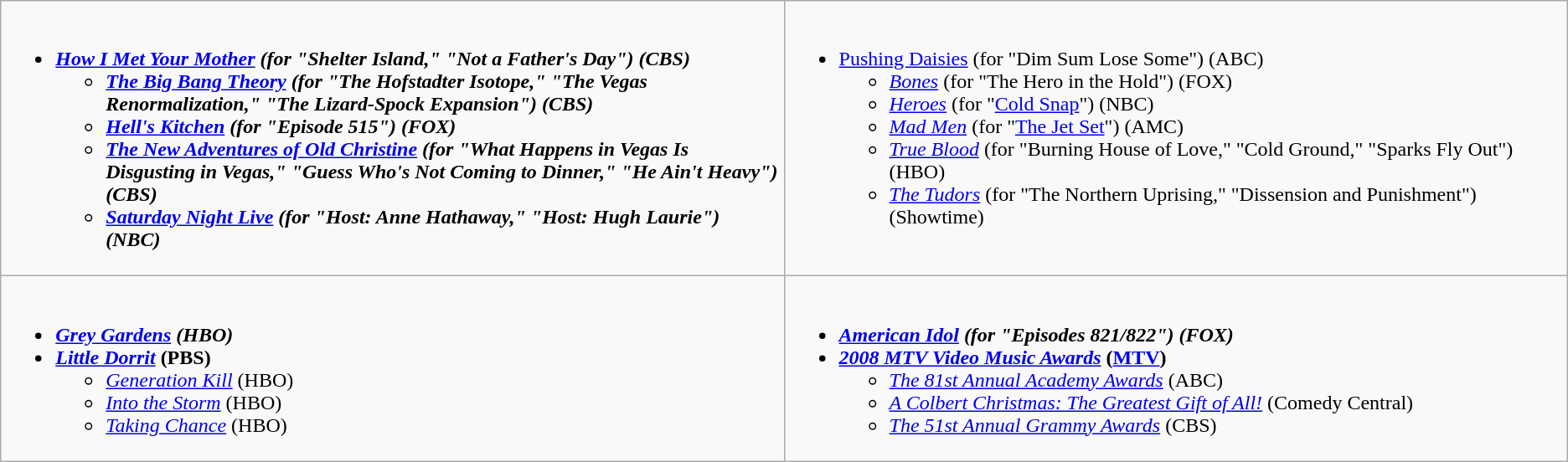<table class="wikitable">
<tr>
<td style="vertical-align:top;" width="50%"><br><ul><li><strong><em><a href='#'>How I Met Your Mother</a><em> (for "Shelter Island," "Not a Father's Day") (CBS)<strong><ul><li></em><a href='#'>The Big Bang Theory</a><em> (for "The Hofstadter Isotope," "The Vegas Renormalization," "The Lizard-Spock Expansion") (CBS)</li><li></em><a href='#'>Hell's Kitchen</a><em> (for "Episode 515") (FOX)</li><li></em><a href='#'>The New Adventures of Old Christine</a><em> (for "What Happens in Vegas Is Disgusting in Vegas," "Guess Who's Not Coming to Dinner," "He Ain't Heavy") (CBS)</li><li></em><a href='#'>Saturday Night Live</a><em> (for "Host: Anne Hathaway," "Host: Hugh Laurie") (NBC)</li></ul></li></ul></td>
<td style="vertical-align:top;" width="50%"><br><ul><li></em></strong><a href='#'>Pushing Daisies</a></em> (for "Dim Sum Lose Some") (ABC)</strong><ul><li><em><a href='#'>Bones</a></em> (for "The Hero in the Hold") (FOX)</li><li><em><a href='#'>Heroes</a></em> (for "<a href='#'>Cold Snap</a>") (NBC)</li><li><em><a href='#'>Mad Men</a></em> (for "<a href='#'>The Jet Set</a>") (AMC)</li><li><em><a href='#'>True Blood</a></em> (for "Burning House of Love," "Cold Ground," "Sparks Fly Out") (HBO)</li><li><em><a href='#'>The Tudors</a></em> (for "The Northern Uprising," "Dissension and Punishment") (Showtime)</li></ul></li></ul></td>
</tr>
<tr>
<td style="vertical-align:top;" width="50%"><br><ul><li><strong><em><a href='#'>Grey Gardens</a><em> (HBO)<strong></li><li></em></strong><a href='#'>Little Dorrit</a></em> (PBS)</strong><ul><li><em><a href='#'>Generation Kill</a></em> (HBO)</li><li><em><a href='#'>Into the Storm</a></em> (HBO)</li><li><em><a href='#'>Taking Chance</a></em> (HBO)</li></ul></li></ul></td>
<td style="vertical-align:top;" width="50%"><br><ul><li><strong><em><a href='#'>American Idol</a><em> (for "Episodes 821/822") (FOX)<strong></li><li></em></strong><a href='#'>2008 MTV Video Music Awards</a></em> (<a href='#'>MTV</a>)</strong><ul><li><em><a href='#'>The 81st Annual Academy Awards</a></em> (ABC)</li><li><em><a href='#'>A Colbert Christmas: The Greatest Gift of All!</a></em> (Comedy Central)</li><li><em><a href='#'>The 51st Annual Grammy Awards</a></em> (CBS)</li></ul></li></ul></td>
</tr>
</table>
